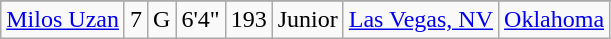<table class="wikitable sortable" style="text-align: center">
<tr align=center>
</tr>
<tr>
<td><a href='#'>Milos Uzan</a></td>
<td>7</td>
<td>G</td>
<td>6'4"</td>
<td>193</td>
<td>Junior</td>
<td><a href='#'>Las Vegas, NV</a></td>
<td><a href='#'>Oklahoma</a></td>
</tr>
</table>
